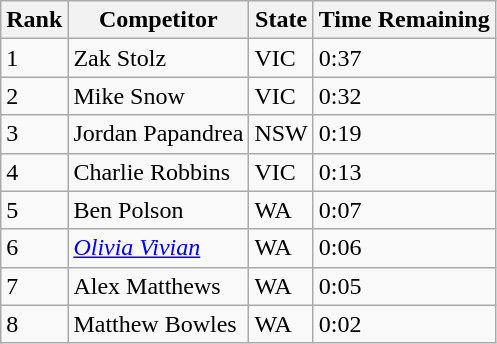<table class="wikitable sortable mw-collapsible">
<tr>
<th>Rank</th>
<th>Competitor</th>
<th>State</th>
<th>Time Remaining</th>
</tr>
<tr>
<td>1</td>
<td>Zak Stolz</td>
<td>VIC</td>
<td>0:37</td>
</tr>
<tr>
<td>2</td>
<td>Mike Snow</td>
<td>VIC</td>
<td>0:32</td>
</tr>
<tr>
<td>3</td>
<td>Jordan Papandrea</td>
<td>NSW</td>
<td>0:19</td>
</tr>
<tr>
<td>4</td>
<td>Charlie Robbins</td>
<td>VIC</td>
<td>0:13</td>
</tr>
<tr>
<td>5</td>
<td>Ben Polson</td>
<td>WA</td>
<td>0:07</td>
</tr>
<tr>
<td>6</td>
<td><em><a href='#'>Olivia Vivian</a></em></td>
<td>WA</td>
<td>0:06</td>
</tr>
<tr>
<td>7</td>
<td>Alex Matthews</td>
<td>WA</td>
<td>0:05</td>
</tr>
<tr>
<td>8</td>
<td>Matthew Bowles</td>
<td>WA</td>
<td>0:02</td>
</tr>
</table>
